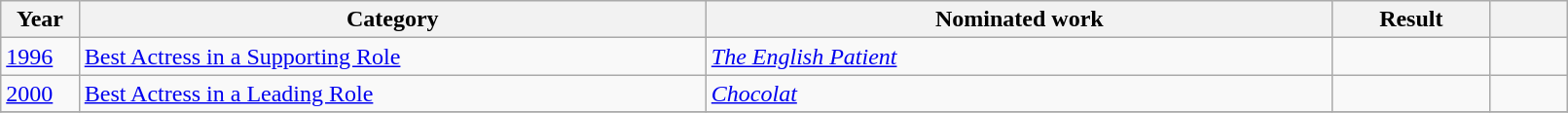<table class="wikitable" style="width:85%;">
<tr>
<th width=5%>Year</th>
<th style="width:40%;">Category</th>
<th style="width:40%;">Nominated work</th>
<th style="width:10%;">Result</th>
<th width=5%></th>
</tr>
<tr>
<td><a href='#'>1996</a></td>
<td><a href='#'>Best Actress in a Supporting Role</a></td>
<td><em><a href='#'>The English Patient</a></em></td>
<td></td>
<td></td>
</tr>
<tr>
<td><a href='#'>2000</a></td>
<td><a href='#'>Best Actress in a Leading Role</a></td>
<td><em><a href='#'>Chocolat</a></em></td>
<td></td>
<td></td>
</tr>
<tr>
</tr>
</table>
